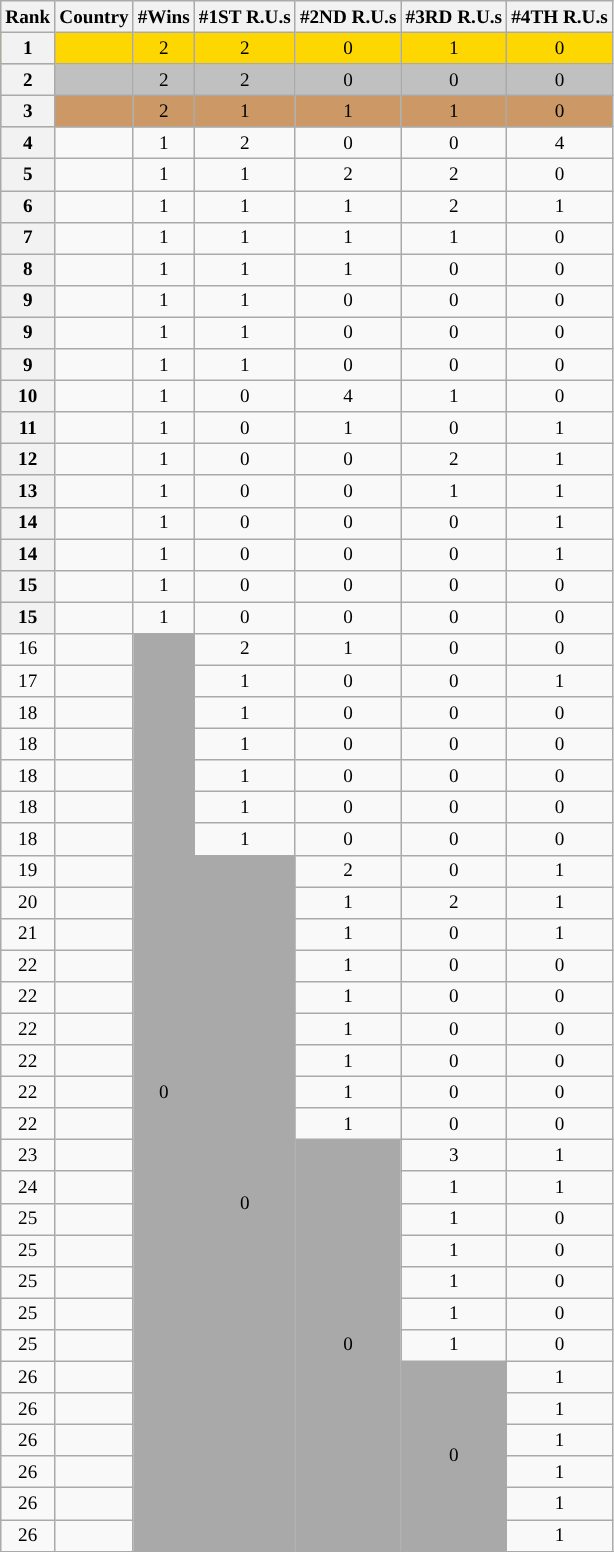<table class="wikitable " style="font-size: 80%; text-align:center">
<tr>
<th>Rank</th>
<th>Country</th>
<th>#Wins</th>
<th>#1ST R.U.s</th>
<th>#2ND R.U.s</th>
<th>#3RD R.U.s</th>
<th>#4TH R.U.s</th>
</tr>
<tr style="background:gold;">
<th>1</th>
<td align=left><strong></strong></td>
<td>2</td>
<td>2</td>
<td>0</td>
<td>1</td>
<td>0</td>
</tr>
<tr style="background:silver;">
<th>2</th>
<td align=left><strong></strong></td>
<td>2</td>
<td>2</td>
<td>0</td>
<td>0</td>
<td>0</td>
</tr>
<tr style="background:#c96;">
<th>3</th>
<td align=left><strong></strong></td>
<td>2</td>
<td>1</td>
<td>1</td>
<td>1</td>
<td>0</td>
</tr>
<tr>
<th>4</th>
<td align=left></td>
<td>1</td>
<td>2</td>
<td>0</td>
<td>0</td>
<td>4</td>
</tr>
<tr>
<th>5</th>
<td align=left></td>
<td>1</td>
<td>1</td>
<td>2</td>
<td>2</td>
<td>0</td>
</tr>
<tr>
<th>6</th>
<td align=left></td>
<td>1</td>
<td>1</td>
<td>1</td>
<td>2</td>
<td>1</td>
</tr>
<tr>
<th>7</th>
<td align=left></td>
<td>1</td>
<td>1</td>
<td>1</td>
<td>1</td>
<td>0</td>
</tr>
<tr>
<th>8</th>
<td align=left></td>
<td>1</td>
<td>1</td>
<td>1</td>
<td>0</td>
<td>0</td>
</tr>
<tr>
<th>9</th>
<td align=left></td>
<td>1</td>
<td>1</td>
<td>0</td>
<td>0</td>
<td>0</td>
</tr>
<tr>
<th>9</th>
<td align=left></td>
<td>1</td>
<td>1</td>
<td>0</td>
<td>0</td>
<td>0</td>
</tr>
<tr>
<th>9</th>
<td align=left></td>
<td>1</td>
<td>1</td>
<td>0</td>
<td>0</td>
<td>0</td>
</tr>
<tr>
<th>10</th>
<td align=left></td>
<td>1</td>
<td>0</td>
<td>4</td>
<td>1</td>
<td>0</td>
</tr>
<tr>
<th>11</th>
<td align=left></td>
<td>1</td>
<td>0</td>
<td>1</td>
<td>0</td>
<td>1</td>
</tr>
<tr>
<th>12</th>
<td align=left></td>
<td>1</td>
<td>0</td>
<td>0</td>
<td>2</td>
<td>1</td>
</tr>
<tr>
<th>13</th>
<td align=left></td>
<td>1</td>
<td>0</td>
<td>0</td>
<td>1</td>
<td>1</td>
</tr>
<tr>
<th>14</th>
<td align=left></td>
<td>1</td>
<td>0</td>
<td>0</td>
<td>0</td>
<td>1</td>
</tr>
<tr>
<th>14</th>
<td align=left></td>
<td>1</td>
<td>0</td>
<td>0</td>
<td>0</td>
<td>1</td>
</tr>
<tr>
<th>15</th>
<td align=left></td>
<td>1</td>
<td>0</td>
<td>0</td>
<td>0</td>
<td>0</td>
</tr>
<tr>
<th>15</th>
<td align=left></td>
<td>1</td>
<td>0</td>
<td>0</td>
<td>0</td>
<td>0</td>
</tr>
<tr>
<td>16</td>
<td align=left></td>
<td rowspan="30"colspan="1" style="background:darkgrey;">0</td>
<td>2</td>
<td>1</td>
<td>0</td>
<td>0</td>
</tr>
<tr>
<td>17</td>
<td align=left></td>
<td>1</td>
<td>0</td>
<td>0</td>
<td>1</td>
</tr>
<tr>
<td>18</td>
<td align=left></td>
<td>1</td>
<td>0</td>
<td>0</td>
<td>0</td>
</tr>
<tr>
<td>18</td>
<td align=left></td>
<td>1</td>
<td>0</td>
<td>0</td>
<td>0</td>
</tr>
<tr>
<td>18</td>
<td align=left></td>
<td>1</td>
<td>0</td>
<td>0</td>
<td>0</td>
</tr>
<tr>
<td>18</td>
<td align=left></td>
<td>1</td>
<td>0</td>
<td>0</td>
<td>0</td>
</tr>
<tr>
<td>18</td>
<td align=left></td>
<td>1</td>
<td>0</td>
<td>0</td>
<td>0</td>
</tr>
<tr>
<td>19</td>
<td align=left></td>
<td rowspan="30"colspan="1" style="background:darkgrey;">0</td>
<td>2</td>
<td>0</td>
<td>1</td>
</tr>
<tr>
<td>20</td>
<td align=left></td>
<td>1</td>
<td>2</td>
<td>1</td>
</tr>
<tr>
<td>21</td>
<td align=left></td>
<td>1</td>
<td>0</td>
<td>1</td>
</tr>
<tr>
<td>22</td>
<td align=left></td>
<td>1</td>
<td>0</td>
<td>0</td>
</tr>
<tr>
<td>22</td>
<td align=left></td>
<td>1</td>
<td>0</td>
<td>0</td>
</tr>
<tr>
<td>22</td>
<td align=left></td>
<td>1</td>
<td>0</td>
<td>0</td>
</tr>
<tr>
<td>22</td>
<td align=left></td>
<td>1</td>
<td>0</td>
<td>0</td>
</tr>
<tr>
<td>22</td>
<td align=left></td>
<td>1</td>
<td>0</td>
<td>0</td>
</tr>
<tr>
<td>22</td>
<td align=left></td>
<td>1</td>
<td>0</td>
<td>0</td>
</tr>
<tr>
<td>23</td>
<td align=left></td>
<td rowspan="30"colspan="1" style="background:darkgrey;">0</td>
<td>3</td>
<td>1</td>
</tr>
<tr>
<td>24</td>
<td align=left></td>
<td>1</td>
<td>1</td>
</tr>
<tr>
<td>25</td>
<td align=left></td>
<td>1</td>
<td>0</td>
</tr>
<tr>
<td>25</td>
<td align=left></td>
<td>1</td>
<td>0</td>
</tr>
<tr>
<td>25</td>
<td align=left></td>
<td>1</td>
<td>0</td>
</tr>
<tr>
<td>25</td>
<td align=left></td>
<td>1</td>
<td>0</td>
</tr>
<tr>
<td>25</td>
<td align=left></td>
<td>1</td>
<td>0</td>
</tr>
<tr>
<td>26</td>
<td align=left></td>
<td rowspan="30"colspan="1" style="background:darkgrey;">0</td>
<td>1</td>
</tr>
<tr>
<td>26</td>
<td align=left></td>
<td>1</td>
</tr>
<tr>
<td>26</td>
<td align=left></td>
<td>1</td>
</tr>
<tr>
<td>26</td>
<td align=left></td>
<td>1</td>
</tr>
<tr>
<td>26</td>
<td align=left></td>
<td>1</td>
</tr>
<tr>
<td>26</td>
<td align=left></td>
<td>1</td>
</tr>
<tr>
</tr>
</table>
